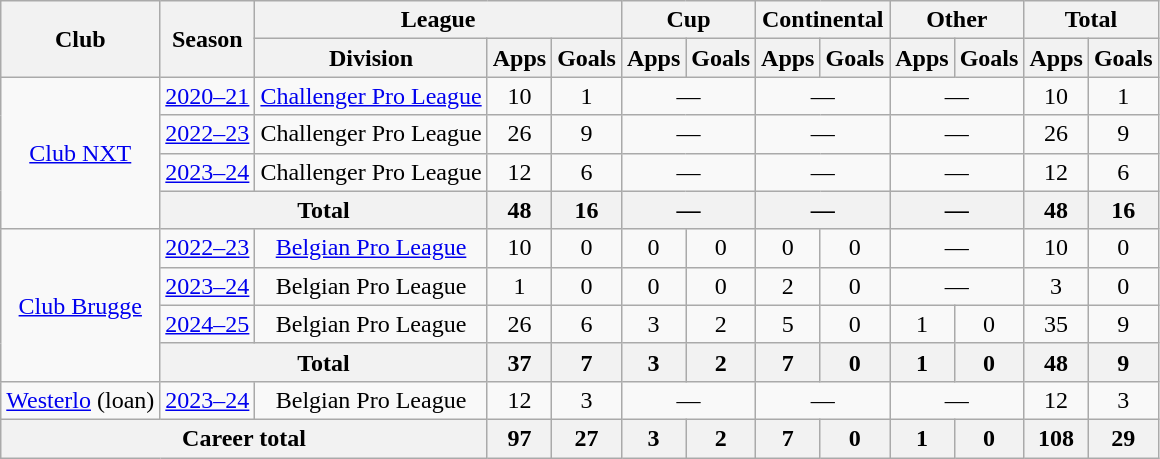<table class=wikitable style=text-align:center>
<tr>
<th rowspan=2>Club</th>
<th rowspan=2>Season</th>
<th colspan=3>League</th>
<th colspan=2>Cup</th>
<th colspan=2>Continental</th>
<th colspan=2>Other</th>
<th colspan=2>Total</th>
</tr>
<tr>
<th>Division</th>
<th>Apps</th>
<th>Goals</th>
<th>Apps</th>
<th>Goals</th>
<th>Apps</th>
<th>Goals</th>
<th>Apps</th>
<th>Goals</th>
<th>Apps</th>
<th>Goals</th>
</tr>
<tr>
<td rowspan=4><a href='#'>Club NXT</a></td>
<td><a href='#'>2020–21</a></td>
<td><a href='#'>Challenger Pro League</a></td>
<td>10</td>
<td>1</td>
<td colspan="2">—</td>
<td colspan="2">—</td>
<td colspan="2">—</td>
<td>10</td>
<td>1</td>
</tr>
<tr>
<td><a href='#'>2022–23</a></td>
<td>Challenger Pro League</td>
<td>26</td>
<td>9</td>
<td colspan="2">—</td>
<td colspan="2">—</td>
<td colspan="2">—</td>
<td>26</td>
<td>9</td>
</tr>
<tr>
<td><a href='#'>2023–24</a></td>
<td>Challenger Pro League</td>
<td>12</td>
<td>6</td>
<td colspan="2">—</td>
<td colspan="2">—</td>
<td colspan="2">—</td>
<td>12</td>
<td>6</td>
</tr>
<tr>
<th colspan=2>Total</th>
<th>48</th>
<th>16</th>
<th colspan="2">—</th>
<th colspan="2">—</th>
<th colspan="2">—</th>
<th>48</th>
<th>16</th>
</tr>
<tr>
<td rowspan=4><a href='#'>Club Brugge</a></td>
<td><a href='#'>2022–23</a></td>
<td><a href='#'>Belgian Pro League</a></td>
<td>10</td>
<td>0</td>
<td>0</td>
<td>0</td>
<td>0</td>
<td>0</td>
<td colspan="2">—</td>
<td>10</td>
<td>0</td>
</tr>
<tr>
<td><a href='#'>2023–24</a></td>
<td>Belgian Pro League</td>
<td>1</td>
<td>0</td>
<td>0</td>
<td>0</td>
<td>2</td>
<td>0</td>
<td colspan="2">—</td>
<td>3</td>
<td>0</td>
</tr>
<tr>
<td><a href='#'>2024–25</a></td>
<td>Belgian Pro League</td>
<td>26</td>
<td>6</td>
<td>3</td>
<td>2</td>
<td>5</td>
<td>0</td>
<td>1</td>
<td>0</td>
<td>35</td>
<td>9</td>
</tr>
<tr>
<th colspan=2>Total</th>
<th>37</th>
<th>7</th>
<th>3</th>
<th>2</th>
<th>7</th>
<th>0</th>
<th>1</th>
<th>0</th>
<th>48</th>
<th>9</th>
</tr>
<tr>
<td><a href='#'>Westerlo</a> (loan)</td>
<td><a href='#'>2023–24</a></td>
<td>Belgian Pro League</td>
<td>12</td>
<td>3</td>
<td colspan="2">—</td>
<td colspan="2">—</td>
<td colspan="2">—</td>
<td>12</td>
<td>3</td>
</tr>
<tr>
<th colspan=3>Career total</th>
<th>97</th>
<th>27</th>
<th>3</th>
<th>2</th>
<th>7</th>
<th>0</th>
<th>1</th>
<th>0</th>
<th>108</th>
<th>29</th>
</tr>
</table>
